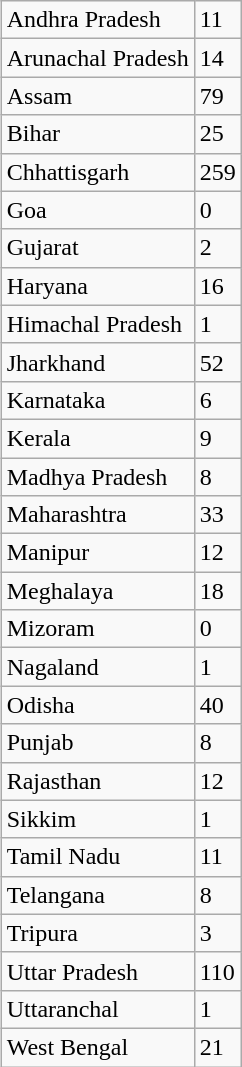<table class="wikitable sortable" style="float:right; clear:right;">
<tr>
<td>Andhra Pradesh</td>
<td>11</td>
</tr>
<tr>
<td>Arunachal Pradesh</td>
<td>14</td>
</tr>
<tr>
<td>Assam</td>
<td>79</td>
</tr>
<tr>
<td>Bihar</td>
<td>25</td>
</tr>
<tr>
<td>Chhattisgarh</td>
<td>259</td>
</tr>
<tr>
<td>Goa</td>
<td>0</td>
</tr>
<tr>
<td>Gujarat</td>
<td>2</td>
</tr>
<tr>
<td>Haryana</td>
<td>16</td>
</tr>
<tr>
<td>Himachal Pradesh</td>
<td>1</td>
</tr>
<tr>
<td>Jharkhand</td>
<td>52</td>
</tr>
<tr>
<td>Karnataka</td>
<td>6</td>
</tr>
<tr>
<td>Kerala</td>
<td>9</td>
</tr>
<tr>
<td>Madhya Pradesh</td>
<td>8</td>
</tr>
<tr>
<td>Maharashtra</td>
<td>33</td>
</tr>
<tr>
<td>Manipur</td>
<td>12</td>
</tr>
<tr>
<td>Meghalaya</td>
<td>18</td>
</tr>
<tr>
<td>Mizoram</td>
<td>0</td>
</tr>
<tr>
<td>Nagaland</td>
<td>1</td>
</tr>
<tr>
<td>Odisha</td>
<td>40</td>
</tr>
<tr>
<td>Punjab</td>
<td>8</td>
</tr>
<tr>
<td>Rajasthan</td>
<td>12</td>
</tr>
<tr>
<td>Sikkim</td>
<td>1</td>
</tr>
<tr>
<td>Tamil Nadu</td>
<td>11</td>
</tr>
<tr>
<td>Telangana</td>
<td>8</td>
</tr>
<tr>
<td>Tripura</td>
<td>3</td>
</tr>
<tr>
<td>Uttar Pradesh</td>
<td>110</td>
</tr>
<tr>
<td>Uttaranchal</td>
<td>1</td>
</tr>
<tr>
<td>West Bengal</td>
<td>21</td>
</tr>
</table>
